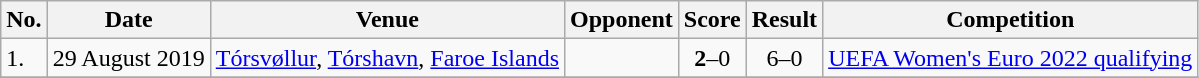<table class="wikitable">
<tr>
<th>No.</th>
<th>Date</th>
<th>Venue</th>
<th>Opponent</th>
<th>Score</th>
<th>Result</th>
<th>Competition</th>
</tr>
<tr>
<td>1.</td>
<td>29 August 2019</td>
<td><a href='#'>Tórsvøllur</a>, <a href='#'>Tórshavn</a>, <a href='#'>Faroe Islands</a></td>
<td></td>
<td align=center><strong>2</strong>–0</td>
<td align=center>6–0</td>
<td><a href='#'>UEFA Women's Euro 2022 qualifying</a></td>
</tr>
<tr>
</tr>
</table>
